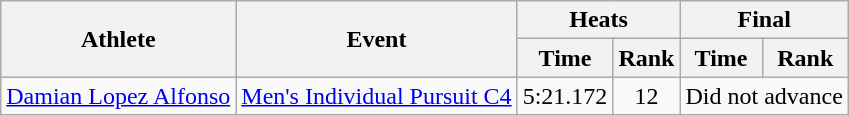<table class=wikitable>
<tr>
<th rowspan="2">Athlete</th>
<th rowspan="2">Event</th>
<th colspan="2">Heats</th>
<th colspan="2">Final</th>
</tr>
<tr>
<th>Time</th>
<th>Rank</th>
<th>Time</th>
<th>Rank</th>
</tr>
<tr align=center>
<td align=left><a href='#'>Damian Lopez Alfonso</a></td>
<td align=left><a href='#'>Men's Individual Pursuit C4</a></td>
<td>5:21.172</td>
<td>12</td>
<td colspan=2>Did not advance</td>
</tr>
</table>
